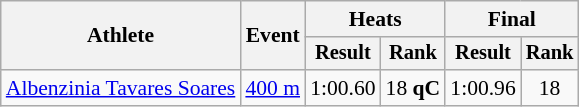<table class="wikitable" style="font-size:90%">
<tr>
<th rowspan=2>Athlete</th>
<th rowspan=2>Event</th>
<th colspan=2>Heats</th>
<th colspan=2>Final</th>
</tr>
<tr style="font-size:95%">
<th>Result</th>
<th>Rank</th>
<th>Result</th>
<th>Rank</th>
</tr>
<tr align=center>
<td align=left><a href='#'>Albenzinia Tavares Soares</a></td>
<td align=left><a href='#'>400 m</a></td>
<td>1:00.60</td>
<td>18 <strong>qC</strong></td>
<td>1:00.96</td>
<td>18</td>
</tr>
</table>
